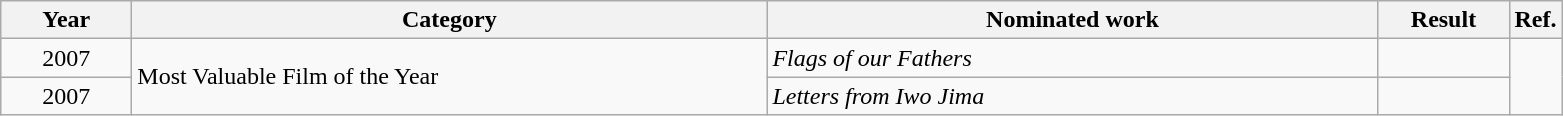<table class=wikitable>
<tr>
<th scope="col" style="width:5em;">Year</th>
<th scope="col" style="width:26em;">Category</th>
<th scope="col" style="width:25em;">Nominated work</th>
<th scope="col" style="width:5em;">Result</th>
<th>Ref.</th>
</tr>
<tr>
<td style="text-align:center;">2007</td>
<td rowspan="2">Most Valuable Film of the Year</td>
<td><em>Flags of our Fathers</em></td>
<td></td>
<td rowspan=2></td>
</tr>
<tr>
<td style="text-align:center;">2007</td>
<td><em>Letters from Iwo Jima</em></td>
<td></td>
</tr>
</table>
